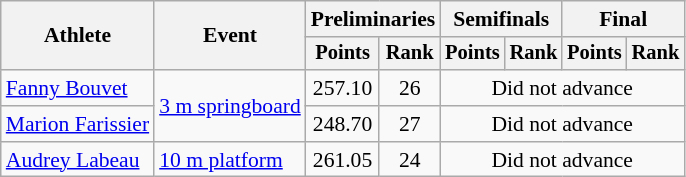<table class=wikitable style="font-size:90%">
<tr>
<th rowspan="2">Athlete</th>
<th rowspan="2">Event</th>
<th colspan="2">Preliminaries</th>
<th colspan="2">Semifinals</th>
<th colspan="2">Final</th>
</tr>
<tr style="font-size:95%">
<th>Points</th>
<th>Rank</th>
<th>Points</th>
<th>Rank</th>
<th>Points</th>
<th>Rank</th>
</tr>
<tr align=center>
<td align=left><a href='#'>Fanny Bouvet</a></td>
<td align=left rowspan=2><a href='#'>3 m springboard</a></td>
<td>257.10</td>
<td>26</td>
<td colspan=4>Did not advance</td>
</tr>
<tr align=center>
<td align=left><a href='#'>Marion Farissier</a></td>
<td>248.70</td>
<td>27</td>
<td colspan=4>Did not advance</td>
</tr>
<tr align=center>
<td align=left><a href='#'>Audrey Labeau</a></td>
<td align=left><a href='#'>10 m platform</a></td>
<td>261.05</td>
<td>24</td>
<td colspan=4>Did not advance</td>
</tr>
</table>
